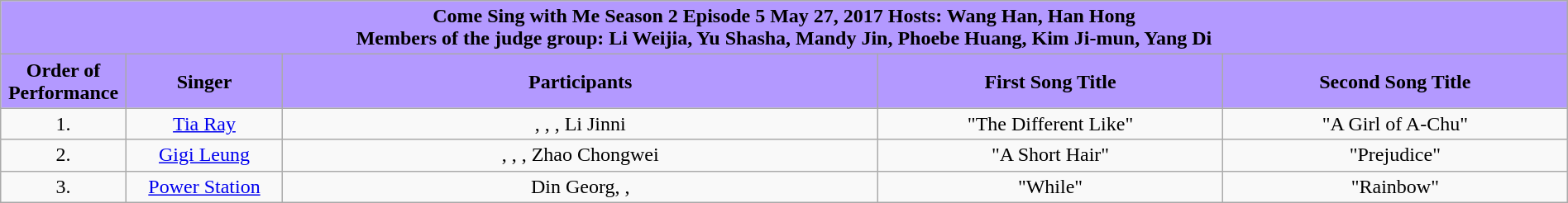<table class="wikitable sortable mw-collapsible" width="100%" style="text-align:center">
<tr style="background:#B399FF">
<td colspan="5"><div><strong>Come Sing with Me Season 2 Episode 5 May 27, 2017 Hosts: Wang Han, Han Hong<br>Members of the judge group: Li Weijia, Yu Shasha, Mandy Jin, Phoebe Huang, Kim Ji-mun, Yang Di</strong></div></td>
</tr>
<tr style="background:#B399FF">
<td style="width:8%"><strong>Order of Performance</strong></td>
<td style="width:10%"><strong>Singer</strong></td>
<td style="width:38%"><strong>Participants</strong></td>
<td style="width:22%"><strong>First Song Title</strong></td>
<td style="width:22%"><strong>Second Song Title</strong></td>
</tr>
<tr>
<td>1.</td>
<td><a href='#'>Tia Ray</a></td>
<td>, , , Li Jinni</td>
<td>"The Different Like"</td>
<td>"A Girl of A-Chu"</td>
</tr>
<tr>
<td>2.</td>
<td><a href='#'>Gigi Leung</a></td>
<td>, , , Zhao Chongwei</td>
<td>"A Short Hair"</td>
<td>"Prejudice"</td>
</tr>
<tr>
<td>3.</td>
<td><a href='#'>Power Station</a></td>
<td>Din Georg, ,  <br> </td>
<td>"While"</td>
<td>"Rainbow"</td>
</tr>
</table>
